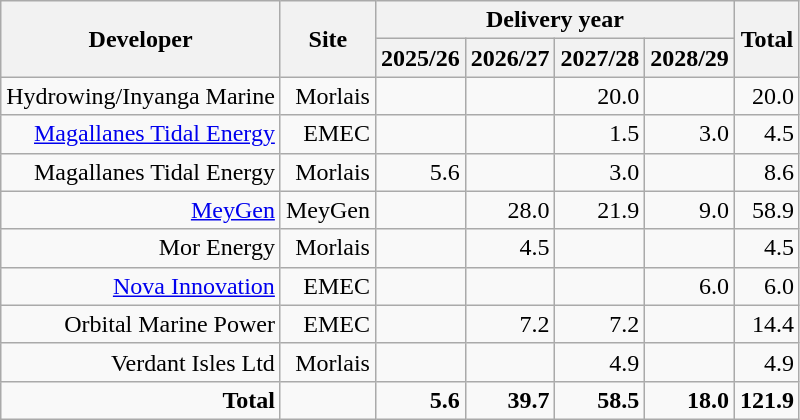<table class="wikitable col1left col2left"  style="text-align:right">
<tr>
<th rowspan="2">Developer</th>
<th rowspan="2">Site</th>
<th colspan="4">Delivery year</th>
<th rowspan="2">Total</th>
</tr>
<tr>
<th>2025/26</th>
<th>2026/27</th>
<th>2027/28</th>
<th>2028/29</th>
</tr>
<tr>
<td>Hydrowing/Inyanga Marine</td>
<td>Morlais</td>
<td></td>
<td></td>
<td>20.0</td>
<td></td>
<td>20.0</td>
</tr>
<tr>
<td><a href='#'>Magallanes Tidal Energy</a></td>
<td>EMEC</td>
<td></td>
<td></td>
<td>1.5</td>
<td>3.0</td>
<td>4.5</td>
</tr>
<tr>
<td>Magallanes Tidal Energy</td>
<td>Morlais</td>
<td>5.6</td>
<td></td>
<td>3.0</td>
<td></td>
<td>8.6</td>
</tr>
<tr>
<td><a href='#'>MeyGen</a></td>
<td>MeyGen</td>
<td></td>
<td>28.0</td>
<td>21.9</td>
<td>9.0</td>
<td>58.9</td>
</tr>
<tr>
<td>Mor Energy</td>
<td>Morlais</td>
<td></td>
<td>4.5</td>
<td></td>
<td></td>
<td>4.5</td>
</tr>
<tr>
<td><a href='#'>Nova Innovation</a></td>
<td>EMEC</td>
<td></td>
<td></td>
<td></td>
<td>6.0</td>
<td>6.0</td>
</tr>
<tr>
<td>Orbital Marine Power</td>
<td>EMEC</td>
<td></td>
<td>7.2</td>
<td>7.2</td>
<td></td>
<td>14.4</td>
</tr>
<tr>
<td>Verdant Isles Ltd</td>
<td>Morlais</td>
<td></td>
<td></td>
<td>4.9</td>
<td></td>
<td>4.9</td>
</tr>
<tr>
<td><strong>Total</strong></td>
<td></td>
<td><strong>5.6</strong></td>
<td><strong>39.7</strong></td>
<td><strong>58.5</strong></td>
<td><strong>18.0</strong></td>
<td><strong>121.9</strong></td>
</tr>
</table>
